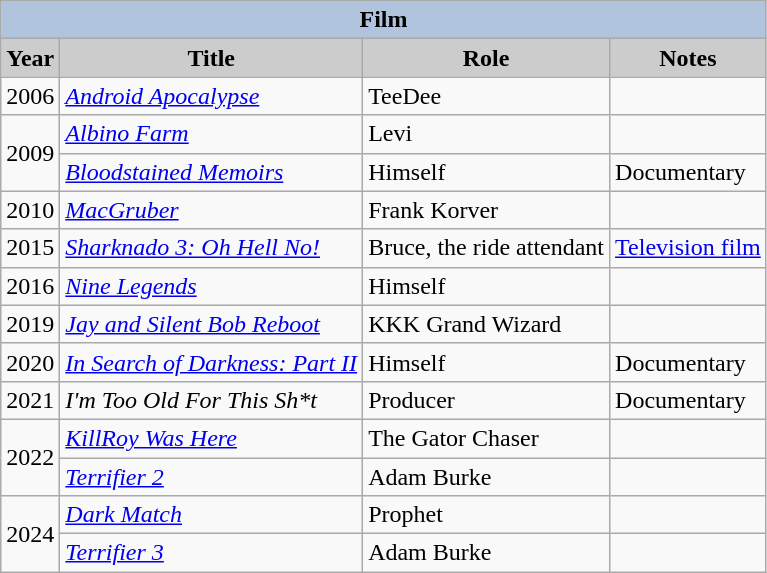<table class="wikitable sortable">
<tr style="text-align:center;">
<th colspan=4 style="background:#B0C4DE;">Film</th>
</tr>
<tr style="text-align:center;">
<th style="background:#ccc;">Year</th>
<th style="background:#ccc;">Title</th>
<th style="background:#ccc;">Role</th>
<th style="background:#ccc;">Notes</th>
</tr>
<tr>
<td>2006</td>
<td><em><a href='#'>Android Apocalypse</a></em></td>
<td>TeeDee</td>
<td></td>
</tr>
<tr>
<td rowspan="2">2009</td>
<td><em><a href='#'>Albino Farm</a></em></td>
<td>Levi</td>
<td></td>
</tr>
<tr>
<td><em><a href='#'>Bloodstained Memoirs</a></em></td>
<td>Himself</td>
<td>Documentary</td>
</tr>
<tr>
<td>2010</td>
<td><em><a href='#'>MacGruber</a></em></td>
<td>Frank Korver</td>
<td></td>
</tr>
<tr>
<td>2015</td>
<td><em><a href='#'>Sharknado 3: Oh Hell No!</a></em></td>
<td>Bruce, the ride attendant</td>
<td><a href='#'>Television film</a></td>
</tr>
<tr>
<td>2016</td>
<td><em><a href='#'>Nine Legends</a></em></td>
<td>Himself</td>
<td></td>
</tr>
<tr>
<td>2019</td>
<td><em><a href='#'>Jay and Silent Bob Reboot</a></em></td>
<td>KKK Grand Wizard</td>
<td></td>
</tr>
<tr>
<td>2020</td>
<td><em><a href='#'>In Search of Darkness: Part II</a></em></td>
<td>Himself</td>
<td>Documentary</td>
</tr>
<tr>
<td>2021</td>
<td><em>I'm Too Old For This Sh*t</em></td>
<td>Producer</td>
<td>Documentary</td>
</tr>
<tr>
<td rowspan=2>2022</td>
<td><em><a href='#'>KillRoy Was Here</a></em></td>
<td>The Gator Chaser</td>
<td></td>
</tr>
<tr>
<td><em><a href='#'>Terrifier 2</a></em></td>
<td>Adam Burke</td>
<td></td>
</tr>
<tr>
<td rowspan=2>2024</td>
<td><em><a href='#'>Dark Match</a></em></td>
<td>Prophet</td>
<td></td>
</tr>
<tr>
<td><em><a href='#'>Terrifier 3</a></em></td>
<td>Adam Burke</td>
<td></td>
</tr>
</table>
